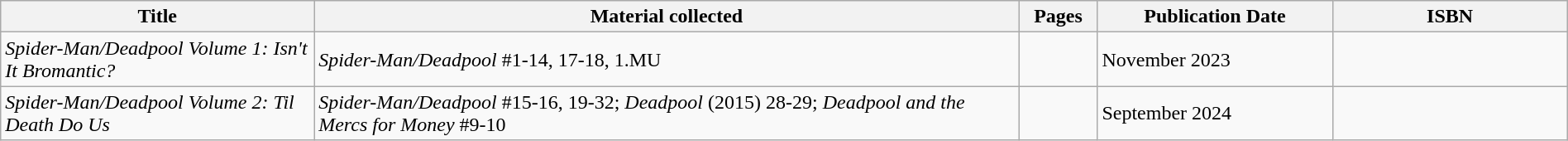<table class="wikitable" style="text-align:left;" width="100%">
<tr>
<th width="20%">Title</th>
<th width="45%">Material collected</th>
<th width="5%">Pages</th>
<th width="15%">Publication Date</th>
<th width="15%">ISBN</th>
</tr>
<tr>
<td><em>Spider-Man/Deadpool Volume 1: Isn't It Bromantic?</em></td>
<td><em>Spider-Man/Deadpool</em> #1-14, 17-18, 1.MU</td>
<td></td>
<td>November 2023</td>
<td></td>
</tr>
<tr>
<td><em>Spider-Man/Deadpool Volume 2: Til Death Do Us</em></td>
<td><em>Spider-Man/Deadpool</em> #15-16, 19-32; <em>Deadpool</em> (2015) 28-29; <em>Deadpool and the Mercs for Money</em> #9-10</td>
<td></td>
<td>September 2024</td>
<td></td>
</tr>
</table>
